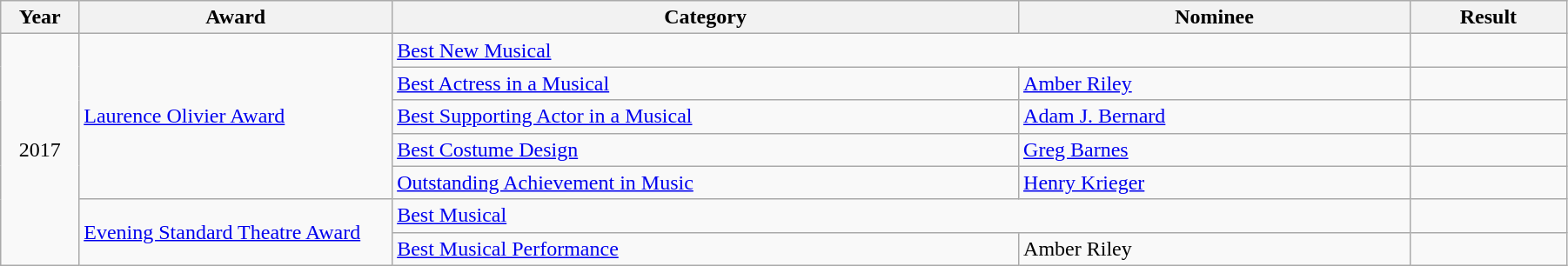<table class="wikitable" width="95%">
<tr>
<th width="5%">Year</th>
<th width="20%">Award</th>
<th width="40%">Category</th>
<th width="25%">Nominee</th>
<th width="10%">Result</th>
</tr>
<tr>
<td rowspan="7" align="center">2017</td>
<td rowspan="5"><a href='#'>Laurence Olivier Award</a></td>
<td colspan="2"><a href='#'>Best New Musical</a></td>
<td></td>
</tr>
<tr>
<td><a href='#'>Best Actress in a Musical</a></td>
<td><a href='#'>Amber Riley</a></td>
<td></td>
</tr>
<tr>
<td><a href='#'>Best Supporting Actor in a Musical</a></td>
<td><a href='#'>Adam J. Bernard</a></td>
<td></td>
</tr>
<tr>
<td><a href='#'>Best Costume Design</a></td>
<td><a href='#'>Greg Barnes</a></td>
<td></td>
</tr>
<tr>
<td><a href='#'>Outstanding Achievement in Music</a></td>
<td><a href='#'>Henry Krieger</a></td>
<td></td>
</tr>
<tr>
<td rowspan="2"><a href='#'>Evening Standard Theatre Award</a></td>
<td colspan="2"><a href='#'>Best Musical</a></td>
<td></td>
</tr>
<tr>
<td><a href='#'>Best Musical Performance</a></td>
<td>Amber Riley</td>
<td></td>
</tr>
</table>
